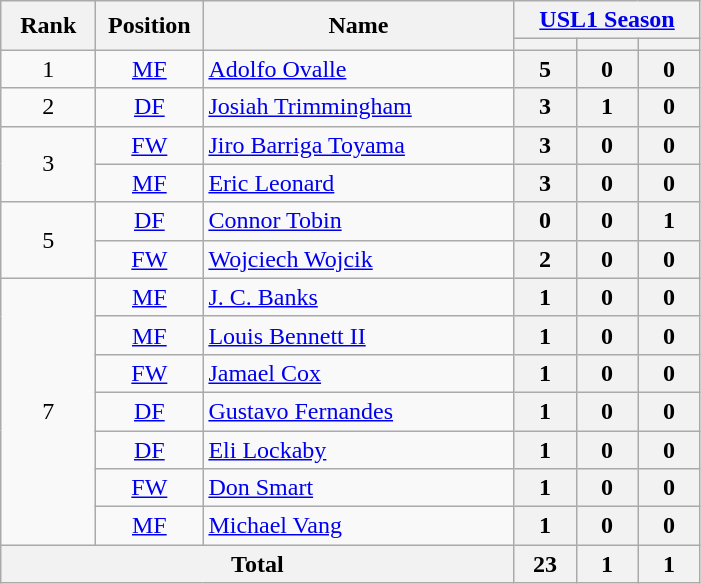<table class="wikitable" style="text-align:center;">
<tr>
<th rowspan="2" style="width:56px;">Rank</th>
<th rowspan="2" style="width:64px;">Position</th>
<th rowspan="2" style="width:200px;">Name</th>
<th colspan="3" style="width:100px;"><a href='#'>USL1 Season</a></th>
</tr>
<tr>
<th style="width:34px;"></th>
<th style="width:34px;"></th>
<th style="width:34px;"></th>
</tr>
<tr>
<td>1</td>
<td><a href='#'>MF</a></td>
<td align="left"> <a href='#'>Adolfo Ovalle</a></td>
<th>5</th>
<th>0</th>
<th>0</th>
</tr>
<tr>
<td>2</td>
<td><a href='#'>DF</a></td>
<td align="left"> <a href='#'>Josiah Trimmingham</a></td>
<th>3</th>
<th>1</th>
<th>0</th>
</tr>
<tr>
<td rowspan="2">3</td>
<td><a href='#'>FW</a></td>
<td align="left"> <a href='#'>Jiro Barriga Toyama</a></td>
<th>3</th>
<th>0</th>
<th>0</th>
</tr>
<tr>
<td><a href='#'>MF</a></td>
<td align="left"> <a href='#'>Eric Leonard</a></td>
<th>3</th>
<th>0</th>
<th>0</th>
</tr>
<tr>
<td rowspan="2">5</td>
<td><a href='#'>DF</a></td>
<td align="left"> <a href='#'>Connor Tobin</a></td>
<th>0</th>
<th>0</th>
<th>1</th>
</tr>
<tr>
<td><a href='#'>FW</a></td>
<td align="left"> <a href='#'>Wojciech Wojcik</a></td>
<th>2</th>
<th>0</th>
<th>0</th>
</tr>
<tr>
<td rowspan="7">7</td>
<td><a href='#'>MF</a></td>
<td align="left"> <a href='#'>J. C. Banks</a></td>
<th>1</th>
<th>0</th>
<th>0</th>
</tr>
<tr>
<td><a href='#'>MF</a></td>
<td align="left"> <a href='#'>Louis Bennett II</a></td>
<th>1</th>
<th>0</th>
<th>0</th>
</tr>
<tr>
<td><a href='#'>FW</a></td>
<td align="left"> <a href='#'>Jamael Cox</a></td>
<th>1</th>
<th>0</th>
<th>0</th>
</tr>
<tr>
<td><a href='#'>DF</a></td>
<td align="left"> <a href='#'>Gustavo Fernandes</a></td>
<th>1</th>
<th>0</th>
<th>0</th>
</tr>
<tr>
<td><a href='#'>DF</a></td>
<td align="left"> <a href='#'>Eli Lockaby</a></td>
<th>1</th>
<th>0</th>
<th>0</th>
</tr>
<tr>
<td><a href='#'>FW</a></td>
<td align="left"> <a href='#'>Don Smart</a></td>
<th>1</th>
<th>0</th>
<th>0</th>
</tr>
<tr>
<td><a href='#'>MF</a></td>
<td align="left"> <a href='#'>Michael Vang</a></td>
<th>1</th>
<th>0</th>
<th>0</th>
</tr>
<tr>
<th colspan="3">Total</th>
<th>23</th>
<th>1</th>
<th>1</th>
</tr>
</table>
